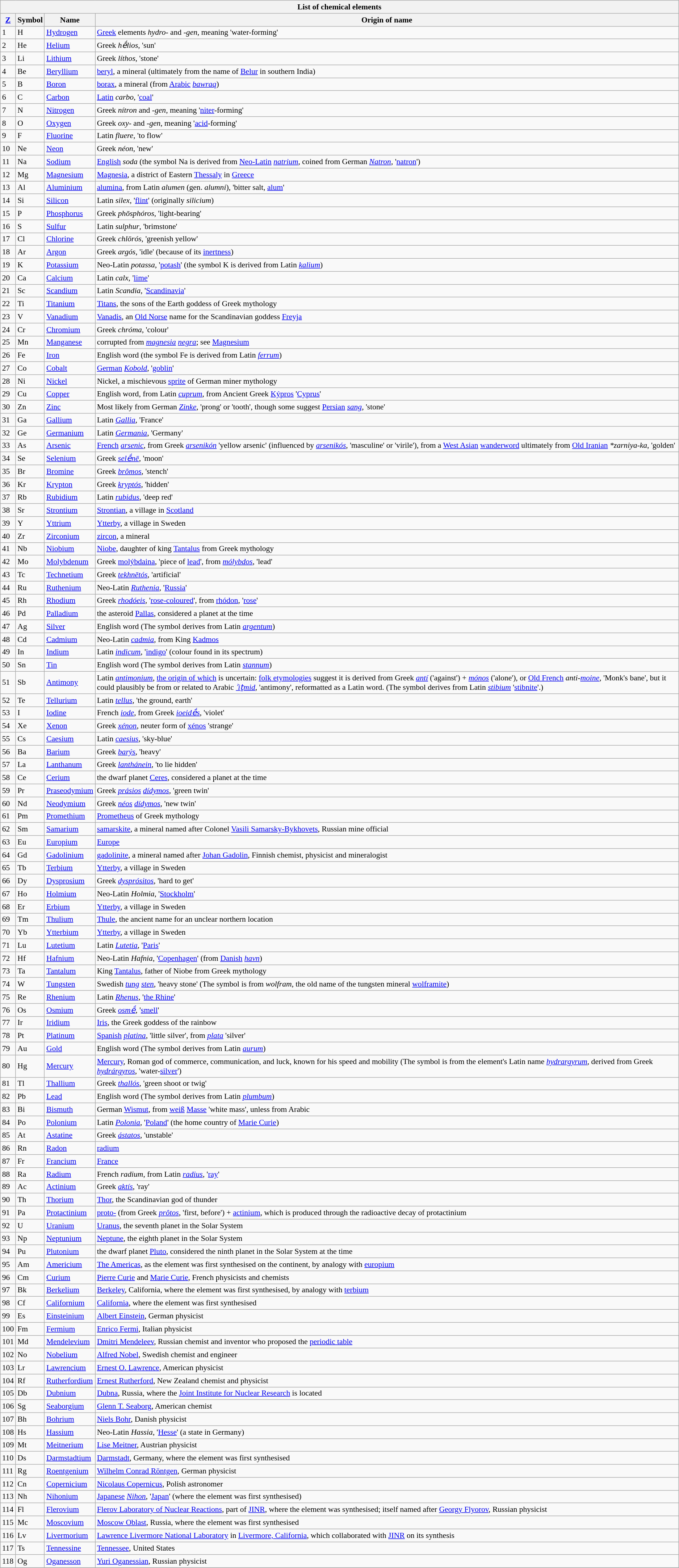<table class="wikitable sortable sort-under sticky-header-multi" style="font-size:90%">
<tr>
<th colspan="4">List of chemical elements</th>
</tr>
<tr>
<th><a href='#'>Z</a></th>
<th>Symbol</th>
<th>Name</th>
<th>Origin of name</th>
</tr>
<tr>
<td>1</td>
<td>H</td>
<td><a href='#'>Hydrogen</a></td>
<td><a href='#'>Greek</a> elements <em>hydro-</em> and <em>-gen</em>, meaning 'water-forming'</td>
</tr>
<tr>
<td>2</td>
<td>He</td>
<td><a href='#'>Helium</a></td>
<td>Greek <em>hḗlios</em>, 'sun'</td>
</tr>
<tr>
<td>3</td>
<td>Li</td>
<td><a href='#'>Lithium</a></td>
<td>Greek <em>líthos</em>, 'stone'</td>
</tr>
<tr>
<td>4</td>
<td>Be</td>
<td><a href='#'>Beryllium</a></td>
<td><a href='#'>beryl</a>, a mineral (ultimately from the name of <a href='#'>Belur</a> in southern India)</td>
</tr>
<tr>
<td>5</td>
<td>B</td>
<td><a href='#'>Boron</a></td>
<td><a href='#'>borax</a>, a mineral (from <a href='#'>Arabic</a> <em><a href='#'>bawraq</a></em>)</td>
</tr>
<tr>
<td>6</td>
<td>C</td>
<td><a href='#'>Carbon</a></td>
<td><a href='#'>Latin</a> <em>carbo</em>, '<a href='#'>coal</a>'</td>
</tr>
<tr>
<td>7</td>
<td>N</td>
<td><a href='#'>Nitrogen</a></td>
<td>Greek <em>nítron</em> and <em>-gen</em>, meaning '<a href='#'>niter</a>-forming'</td>
</tr>
<tr>
<td>8</td>
<td>O</td>
<td><a href='#'>Oxygen</a></td>
<td>Greek <em>oxy-</em> and <em>-gen</em>, meaning '<a href='#'>acid</a>-forming'</td>
</tr>
<tr>
<td>9</td>
<td>F</td>
<td><a href='#'>Fluorine</a></td>
<td>Latin <em>fluere</em>, 'to flow'</td>
</tr>
<tr>
<td>10</td>
<td>Ne</td>
<td><a href='#'>Neon</a></td>
<td>Greek <em>néon</em>, 'new'</td>
</tr>
<tr>
<td>11</td>
<td>Na</td>
<td><a href='#'>Sodium</a></td>
<td><a href='#'>English</a> <em>soda</em> (the symbol Na is derived from <a href='#'>Neo-Latin</a> <em><a href='#'>natrium</a></em>, coined from German <em><a href='#'>Natron</a></em>, '<a href='#'>natron</a>')</td>
</tr>
<tr>
<td>12</td>
<td>Mg</td>
<td><a href='#'>Magnesium</a></td>
<td><a href='#'>Magnesia</a>, a district of Eastern <a href='#'>Thessaly</a> in <a href='#'>Greece</a></td>
</tr>
<tr>
<td>13</td>
<td>Al</td>
<td><a href='#'>Aluminium</a></td>
<td><a href='#'>alumina</a>, from Latin <em>alumen</em> (gen. <em>alumni</em>), 'bitter salt, <a href='#'>alum</a>'</td>
</tr>
<tr>
<td>14</td>
<td>Si</td>
<td><a href='#'>Silicon</a></td>
<td>Latin <em>silex</em>, '<a href='#'>flint</a>' (originally <em>silicium</em>)</td>
</tr>
<tr>
<td>15</td>
<td>P</td>
<td><a href='#'>Phosphorus</a></td>
<td>Greek <em>phōsphóros</em>, 'light-bearing'</td>
</tr>
<tr>
<td>16</td>
<td>S</td>
<td><a href='#'>Sulfur</a></td>
<td>Latin <em>sulphur</em>, 'brimstone'</td>
</tr>
<tr>
<td>17</td>
<td>Cl</td>
<td><a href='#'>Chlorine</a></td>
<td>Greek <em>chlōrós</em>, 'greenish yellow'</td>
</tr>
<tr>
<td>18</td>
<td>Ar</td>
<td><a href='#'>Argon</a></td>
<td>Greek <em>argós</em>, 'idle' (because of its <a href='#'>inertness</a>)</td>
</tr>
<tr>
<td>19</td>
<td>K</td>
<td><a href='#'>Potassium</a></td>
<td>Neo-Latin <em>potassa</em>, '<a href='#'>potash</a>' (the symbol K is derived from Latin <em><a href='#'>kalium</a></em>)</td>
</tr>
<tr>
<td>20</td>
<td>Ca</td>
<td><a href='#'>Calcium</a></td>
<td>Latin <em>calx</em>, '<a href='#'>lime</a>'</td>
</tr>
<tr>
<td>21</td>
<td>Sc</td>
<td><a href='#'>Scandium</a></td>
<td>Latin <em>Scandia</em>, '<a href='#'>Scandinavia</a>'</td>
</tr>
<tr>
<td>22</td>
<td>Ti</td>
<td><a href='#'>Titanium</a></td>
<td><a href='#'>Titans</a>, the sons of the Earth goddess of Greek mythology</td>
</tr>
<tr>
<td>23</td>
<td>V</td>
<td><a href='#'>Vanadium</a></td>
<td><a href='#'>Vanadis</a>, an <a href='#'>Old Norse</a> name for the Scandinavian goddess <a href='#'>Freyja</a></td>
</tr>
<tr>
<td>24</td>
<td>Cr</td>
<td><a href='#'>Chromium</a></td>
<td>Greek <em>chróma</em>, 'colour'</td>
</tr>
<tr>
<td>25</td>
<td>Mn</td>
<td><a href='#'>Manganese</a></td>
<td>corrupted from <em><a href='#'>magnesia</a> <a href='#'>negra</a></em>; see <a href='#'>Magnesium</a></td>
</tr>
<tr>
<td>26</td>
<td>Fe</td>
<td><a href='#'>Iron</a></td>
<td>English word (the symbol Fe is derived from Latin <em><a href='#'>ferrum</a></em>)</td>
</tr>
<tr>
<td>27</td>
<td>Co</td>
<td><a href='#'>Cobalt</a></td>
<td><a href='#'>German</a> <em><a href='#'>Kobold</a></em>, '<a href='#'>goblin</a>'</td>
</tr>
<tr>
<td>28</td>
<td>Ni</td>
<td><a href='#'>Nickel</a></td>
<td>Nickel, a mischievous <a href='#'>sprite</a> of German miner mythology</td>
</tr>
<tr>
<td>29</td>
<td>Cu</td>
<td><a href='#'>Copper</a></td>
<td>English word, from Latin <em><a href='#'>cuprum</a></em>, from Ancient Greek <a href='#'>Kýpros</a> '<a href='#'>Cyprus</a>'</td>
</tr>
<tr>
<td>30</td>
<td>Zn</td>
<td><a href='#'>Zinc</a></td>
<td>Most likely from German <em><a href='#'>Zinke</a></em>, 'prong' or 'tooth', though some suggest <a href='#'>Persian</a> <em><a href='#'>sang</a></em>, 'stone'</td>
</tr>
<tr>
<td>31</td>
<td>Ga</td>
<td><a href='#'>Gallium</a></td>
<td>Latin <em><a href='#'>Gallia</a></em>, 'France'</td>
</tr>
<tr>
<td>32</td>
<td>Ge</td>
<td><a href='#'>Germanium</a></td>
<td>Latin <em><a href='#'>Germania</a></em>, 'Germany'</td>
</tr>
<tr>
<td>33</td>
<td>As</td>
<td><a href='#'>Arsenic</a></td>
<td><a href='#'>French</a> <em><a href='#'>arsenic</a></em>, from Greek <em><a href='#'>arsenikón</a></em> 'yellow arsenic' (influenced by <em><a href='#'>arsenikós</a></em>, 'masculine' or 'virile'), from a <a href='#'>West Asian</a> <a href='#'>wanderword</a> ultimately from <a href='#'>Old Iranian</a> <em>*zarniya-ka</em>, 'golden'</td>
</tr>
<tr>
<td>34</td>
<td>Se</td>
<td><a href='#'>Selenium</a></td>
<td>Greek <em><a href='#'>selḗnē</a></em>, 'moon'</td>
</tr>
<tr>
<td>35</td>
<td>Br</td>
<td><a href='#'>Bromine</a></td>
<td>Greek <em><a href='#'>brômos</a></em>, 'stench'</td>
</tr>
<tr>
<td>36</td>
<td>Kr</td>
<td><a href='#'>Krypton</a></td>
<td>Greek <em><a href='#'>kryptós</a></em>, 'hidden'</td>
</tr>
<tr>
<td>37</td>
<td>Rb</td>
<td><a href='#'>Rubidium</a></td>
<td>Latin <em><a href='#'>rubidus</a></em>, 'deep red'</td>
</tr>
<tr>
<td>38</td>
<td>Sr</td>
<td><a href='#'>Strontium</a></td>
<td><a href='#'>Strontian</a>, a village in <a href='#'>Scotland</a></td>
</tr>
<tr>
<td>39</td>
<td>Y</td>
<td><a href='#'>Yttrium</a></td>
<td><a href='#'>Ytterby</a>, a village in Sweden</td>
</tr>
<tr>
<td>40</td>
<td>Zr</td>
<td><a href='#'>Zirconium</a></td>
<td><a href='#'>zircon</a>, a mineral</td>
</tr>
<tr>
<td>41</td>
<td>Nb</td>
<td><a href='#'>Niobium</a></td>
<td><a href='#'>Niobe</a>, daughter of king <a href='#'>Tantalus</a> from Greek mythology</td>
</tr>
<tr>
<td>42</td>
<td>Mo</td>
<td><a href='#'>Molybdenum</a></td>
<td>Greek <a href='#'>molýbdaina</a>, 'piece of <a href='#'>lead</a>', from <em><a href='#'>mólybdos</a></em>, 'lead'</td>
</tr>
<tr>
<td>43</td>
<td>Tc</td>
<td><a href='#'>Technetium</a></td>
<td>Greek <em><a href='#'>tekhnētós</a></em>, 'artificial'</td>
</tr>
<tr>
<td>44</td>
<td>Ru</td>
<td><a href='#'>Ruthenium</a></td>
<td>Neo-Latin <em><a href='#'>Ruthenia</a></em>, '<a href='#'>Russia</a>'</td>
</tr>
<tr>
<td>45</td>
<td>Rh</td>
<td><a href='#'>Rhodium</a></td>
<td>Greek <em><a href='#'>rhodóeis</a></em>, '<a href='#'>rose-coloured</a>', from <a href='#'>rhódon</a>, '<a href='#'>rose</a>'</td>
</tr>
<tr>
<td>46</td>
<td>Pd</td>
<td><a href='#'>Palladium</a></td>
<td>the asteroid <a href='#'>Pallas</a>, considered a planet at the time</td>
</tr>
<tr>
<td>47</td>
<td>Ag</td>
<td><a href='#'>Silver</a></td>
<td>English word (The symbol derives from Latin <em><a href='#'>argentum</a></em>)</td>
</tr>
<tr>
<td>48</td>
<td>Cd</td>
<td><a href='#'>Cadmium</a></td>
<td>Neo-Latin <em><a href='#'>cadmia</a></em>, from King <a href='#'>Kadmos</a></td>
</tr>
<tr>
<td>49</td>
<td>In</td>
<td><a href='#'>Indium</a></td>
<td>Latin <em><a href='#'>indicum</a></em>, '<a href='#'>indigo</a>' (colour found in its spectrum)</td>
</tr>
<tr>
<td>50</td>
<td>Sn</td>
<td><a href='#'>Tin</a></td>
<td>English word (The symbol derives from Latin <em><a href='#'>stannum</a></em>)</td>
</tr>
<tr>
<td>51</td>
<td>Sb</td>
<td><a href='#'>Antimony</a></td>
<td>Latin <em><a href='#'>antimonium</a></em>, <a href='#'>the origin of which</a> is uncertain: <a href='#'>folk etymologies</a> suggest it is derived from Greek <em><a href='#'>antí</a></em> ('against') + <em><a href='#'>mónos</a></em> ('alone'), or <a href='#'>Old French</a> <em>anti-<a href='#'>moine</a></em>, 'Monk's bane', but it could plausibly be from or related to Arabic <em><a href='#'>ʾiṯmid</a></em>, 'antimony', reformatted as a Latin word. (The symbol derives from Latin <em><a href='#'>stibium</a></em> '<a href='#'>stibnite</a>'.)</td>
</tr>
<tr>
<td>52</td>
<td>Te</td>
<td><a href='#'>Tellurium</a></td>
<td>Latin <em><a href='#'>tellus</a></em>, 'the ground, earth'</td>
</tr>
<tr>
<td>53</td>
<td>I</td>
<td><a href='#'>Iodine</a></td>
<td>French <em><a href='#'>iode</a></em>, from Greek <em><a href='#'>ioeidḗs</a></em>, 'violet'</td>
</tr>
<tr>
<td>54</td>
<td>Xe</td>
<td><a href='#'>Xenon</a></td>
<td>Greek <em><a href='#'>xénon</a></em>, neuter form of <a href='#'>xénos</a> 'strange'</td>
</tr>
<tr>
<td>55</td>
<td>Cs</td>
<td><a href='#'>Caesium</a></td>
<td>Latin <em><a href='#'>caesius</a></em>, 'sky-blue'</td>
</tr>
<tr>
<td>56</td>
<td>Ba</td>
<td><a href='#'>Barium</a></td>
<td>Greek <em><a href='#'>barýs</a></em>, 'heavy'</td>
</tr>
<tr>
<td>57</td>
<td>La</td>
<td><a href='#'>Lanthanum</a></td>
<td>Greek <em><a href='#'>lanthánein</a></em>, 'to lie hidden'</td>
</tr>
<tr>
<td>58</td>
<td>Ce</td>
<td><a href='#'>Cerium</a></td>
<td>the dwarf planet <a href='#'>Ceres</a>, considered a planet at the time</td>
</tr>
<tr>
<td>59</td>
<td>Pr</td>
<td><a href='#'>Praseodymium</a></td>
<td>Greek <em><a href='#'>prásios</a> <a href='#'>dídymos</a></em>, 'green twin'</td>
</tr>
<tr>
<td>60</td>
<td>Nd</td>
<td><a href='#'>Neodymium</a></td>
<td>Greek <em><a href='#'>néos</a> <a href='#'>dídymos</a></em>, 'new twin'</td>
</tr>
<tr>
<td>61</td>
<td>Pm</td>
<td><a href='#'>Promethium</a></td>
<td><a href='#'>Prometheus</a> of Greek mythology</td>
</tr>
<tr>
<td>62</td>
<td>Sm</td>
<td><a href='#'>Samarium</a></td>
<td><a href='#'>samarskite</a>, a mineral named after Colonel <a href='#'>Vasili Samarsky-Bykhovets</a>, Russian mine official</td>
</tr>
<tr>
<td>63</td>
<td>Eu</td>
<td><a href='#'>Europium</a></td>
<td><a href='#'>Europe</a></td>
</tr>
<tr>
<td>64</td>
<td>Gd</td>
<td><a href='#'>Gadolinium</a></td>
<td><a href='#'>gadolinite</a>, a mineral named after <a href='#'>Johan Gadolin</a>, Finnish chemist, physicist and mineralogist</td>
</tr>
<tr>
<td>65</td>
<td>Tb</td>
<td><a href='#'>Terbium</a></td>
<td><a href='#'>Ytterby</a>, a village in Sweden</td>
</tr>
<tr>
<td>66</td>
<td>Dy</td>
<td><a href='#'>Dysprosium</a></td>
<td>Greek <em><a href='#'>dysprósitos</a></em>, 'hard to get'</td>
</tr>
<tr>
<td>67</td>
<td>Ho</td>
<td><a href='#'>Holmium</a></td>
<td>Neo-Latin <em>Holmia</em>, '<a href='#'>Stockholm</a>'</td>
</tr>
<tr>
<td>68</td>
<td>Er</td>
<td><a href='#'>Erbium</a></td>
<td><a href='#'>Ytterby</a>, a village in Sweden</td>
</tr>
<tr>
<td>69</td>
<td>Tm</td>
<td><a href='#'>Thulium</a></td>
<td><a href='#'>Thule</a>, the ancient name for an unclear northern location</td>
</tr>
<tr>
<td>70</td>
<td>Yb</td>
<td><a href='#'>Ytterbium</a></td>
<td><a href='#'>Ytterby</a>, a village in Sweden</td>
</tr>
<tr>
<td>71</td>
<td>Lu</td>
<td><a href='#'>Lutetium</a></td>
<td>Latin <em><a href='#'>Lutetia</a></em>, '<a href='#'>Paris</a>'</td>
</tr>
<tr>
<td>72</td>
<td>Hf</td>
<td><a href='#'>Hafnium</a></td>
<td>Neo-Latin <em>Hafnia</em>, '<a href='#'>Copenhagen</a>' (from <a href='#'>Danish</a> <em><a href='#'>havn</a></em>)</td>
</tr>
<tr>
<td>73</td>
<td>Ta</td>
<td><a href='#'>Tantalum</a></td>
<td>King <a href='#'>Tantalus</a>, father of Niobe from Greek mythology</td>
</tr>
<tr>
<td>74</td>
<td>W</td>
<td><a href='#'>Tungsten</a></td>
<td>Swedish <em><a href='#'>tung</a> <a href='#'>sten</a></em>, 'heavy stone' (The symbol is from <em>wolfram</em>, the old name of the tungsten mineral <a href='#'>wolframite</a>)</td>
</tr>
<tr>
<td>75</td>
<td>Re</td>
<td><a href='#'>Rhenium</a></td>
<td>Latin <em><a href='#'>Rhenus</a></em>, '<a href='#'>the Rhine</a>'</td>
</tr>
<tr>
<td>76</td>
<td>Os</td>
<td><a href='#'>Osmium</a></td>
<td>Greek <em><a href='#'>osmḗ</a></em>, '<a href='#'>smell</a>'</td>
</tr>
<tr>
<td>77</td>
<td>Ir</td>
<td><a href='#'>Iridium</a></td>
<td><a href='#'>Iris</a>, the Greek goddess of the rainbow</td>
</tr>
<tr>
<td>78</td>
<td>Pt</td>
<td><a href='#'>Platinum</a></td>
<td><a href='#'>Spanish</a> <em><a href='#'>platina</a></em>, 'little silver', from <em><a href='#'>plata</a></em> 'silver'</td>
</tr>
<tr>
<td>79</td>
<td>Au</td>
<td><a href='#'>Gold</a></td>
<td>English word (The symbol derives from Latin <em><a href='#'>aurum</a></em>)</td>
</tr>
<tr>
<td>80</td>
<td>Hg</td>
<td><a href='#'>Mercury</a></td>
<td><a href='#'>Mercury</a>, Roman god of commerce, communication, and luck, known for his speed and mobility (The symbol is from the element's Latin name <em><a href='#'>hydrargyrum</a></em>, derived from Greek <em><a href='#'>hydrárgyros</a></em>, 'water-<a href='#'>silver</a>')</td>
</tr>
<tr>
<td>81</td>
<td>Tl</td>
<td><a href='#'>Thallium</a></td>
<td>Greek <em><a href='#'>thallós</a></em>, 'green shoot or twig'</td>
</tr>
<tr>
<td>82</td>
<td>Pb</td>
<td><a href='#'>Lead</a></td>
<td>English word (The symbol derives from Latin <em><a href='#'>plumbum</a></em>)</td>
</tr>
<tr>
<td>83</td>
<td>Bi</td>
<td><a href='#'>Bismuth</a></td>
<td>German <a href='#'>Wismut</a>, from <a href='#'>weiß</a> <a href='#'>Masse</a> 'white mass', unless from Arabic</td>
</tr>
<tr>
<td>84</td>
<td>Po</td>
<td><a href='#'>Polonium</a></td>
<td>Latin <em><a href='#'>Polonia</a></em>, '<a href='#'>Poland</a>' (the home country of <a href='#'>Marie Curie</a>)</td>
</tr>
<tr>
<td>85</td>
<td>At</td>
<td><a href='#'>Astatine</a></td>
<td>Greek <em><a href='#'>ástatos</a></em>, 'unstable'</td>
</tr>
<tr>
<td>86</td>
<td>Rn</td>
<td><a href='#'>Radon</a></td>
<td><a href='#'>radium</a></td>
</tr>
<tr>
<td>87</td>
<td>Fr</td>
<td><a href='#'>Francium</a></td>
<td><a href='#'>France</a></td>
</tr>
<tr>
<td>88</td>
<td>Ra</td>
<td><a href='#'>Radium</a></td>
<td>French <em>radium</em>, from Latin <em><a href='#'>radius</a></em>, '<a href='#'>ray</a>'</td>
</tr>
<tr>
<td>89</td>
<td>Ac</td>
<td><a href='#'>Actinium</a></td>
<td>Greek <em><a href='#'>aktís</a></em>, 'ray'</td>
</tr>
<tr>
<td>90</td>
<td>Th</td>
<td><a href='#'>Thorium</a></td>
<td><a href='#'>Thor</a>, the Scandinavian god of thunder</td>
</tr>
<tr>
<td>91</td>
<td>Pa</td>
<td><a href='#'>Protactinium</a></td>
<td><a href='#'>proto-</a> (from Greek <em><a href='#'>prôtos</a></em>, 'first, before') + <a href='#'>actinium</a>, which is produced through the radioactive decay of protactinium</td>
</tr>
<tr>
<td>92</td>
<td>U</td>
<td><a href='#'>Uranium</a></td>
<td><a href='#'>Uranus</a>, the seventh planet in the Solar System</td>
</tr>
<tr>
<td>93</td>
<td>Np</td>
<td><a href='#'>Neptunium</a></td>
<td><a href='#'>Neptune</a>, the eighth planet in the Solar System</td>
</tr>
<tr>
<td>94</td>
<td>Pu</td>
<td><a href='#'>Plutonium</a></td>
<td>the dwarf planet <a href='#'>Pluto</a>, considered the ninth planet in the Solar System at the time</td>
</tr>
<tr>
<td>95</td>
<td>Am</td>
<td><a href='#'>Americium</a></td>
<td><a href='#'>The Americas</a>, as the element was first synthesised on the continent, by analogy with <a href='#'>europium</a></td>
</tr>
<tr>
<td>96</td>
<td>Cm</td>
<td><a href='#'>Curium</a></td>
<td><a href='#'>Pierre Curie</a> and <a href='#'>Marie Curie</a>, French physicists and chemists</td>
</tr>
<tr>
<td>97</td>
<td>Bk</td>
<td><a href='#'>Berkelium</a></td>
<td><a href='#'>Berkeley</a>, California, where the element was first synthesised, by analogy with <a href='#'>terbium</a></td>
</tr>
<tr>
<td>98</td>
<td>Cf</td>
<td><a href='#'>Californium</a></td>
<td><a href='#'>California</a>, where the element was first synthesised</td>
</tr>
<tr>
<td>99</td>
<td>Es</td>
<td><a href='#'>Einsteinium</a></td>
<td><a href='#'>Albert Einstein</a>, German physicist</td>
</tr>
<tr>
<td>100</td>
<td>Fm</td>
<td><a href='#'>Fermium</a></td>
<td><a href='#'>Enrico Fermi</a>, Italian physicist</td>
</tr>
<tr>
<td>101</td>
<td>Md</td>
<td><a href='#'>Mendelevium</a></td>
<td><a href='#'>Dmitri Mendeleev</a>, Russian chemist and inventor who proposed the <a href='#'>periodic table</a></td>
</tr>
<tr>
<td>102</td>
<td>No</td>
<td><a href='#'>Nobelium</a></td>
<td><a href='#'>Alfred Nobel</a>, Swedish chemist and engineer</td>
</tr>
<tr>
<td>103</td>
<td>Lr</td>
<td><a href='#'>Lawrencium</a></td>
<td><a href='#'>Ernest O. Lawrence</a>, American physicist</td>
</tr>
<tr>
<td>104</td>
<td>Rf</td>
<td><a href='#'>Rutherfordium</a></td>
<td><a href='#'>Ernest Rutherford</a>, New Zealand chemist and physicist</td>
</tr>
<tr>
<td>105</td>
<td>Db</td>
<td><a href='#'>Dubnium</a></td>
<td><a href='#'>Dubna</a>, Russia, where the <a href='#'>Joint Institute for Nuclear Research</a> is located</td>
</tr>
<tr>
<td>106</td>
<td>Sg</td>
<td><a href='#'>Seaborgium</a></td>
<td><a href='#'>Glenn T. Seaborg</a>, American chemist</td>
</tr>
<tr>
<td>107</td>
<td>Bh</td>
<td><a href='#'>Bohrium</a></td>
<td><a href='#'>Niels Bohr</a>, Danish physicist</td>
</tr>
<tr>
<td>108</td>
<td>Hs</td>
<td><a href='#'>Hassium</a></td>
<td>Neo-Latin <em>Hassia</em>, '<a href='#'>Hesse</a>' (a state in Germany)</td>
</tr>
<tr>
<td>109</td>
<td>Mt</td>
<td><a href='#'>Meitnerium</a></td>
<td><a href='#'>Lise Meitner</a>, Austrian physicist</td>
</tr>
<tr>
<td>110</td>
<td>Ds</td>
<td><a href='#'>Darmstadtium</a></td>
<td><a href='#'>Darmstadt</a>, Germany, where the element was first synthesised</td>
</tr>
<tr>
<td>111</td>
<td>Rg</td>
<td><a href='#'>Roentgenium</a></td>
<td><a href='#'>Wilhelm Conrad Röntgen</a>, German physicist</td>
</tr>
<tr>
<td>112</td>
<td>Cn</td>
<td><a href='#'>Copernicium</a></td>
<td><a href='#'>Nicolaus Copernicus</a>, Polish astronomer</td>
</tr>
<tr>
<td>113</td>
<td>Nh</td>
<td><a href='#'>Nihonium</a></td>
<td><a href='#'>Japanese</a> <em><a href='#'>Nihon</a></em>, '<a href='#'>Japan</a>' (where the element was first synthesised)</td>
</tr>
<tr>
<td>114</td>
<td>Fl</td>
<td><a href='#'>Flerovium</a></td>
<td><a href='#'>Flerov Laboratory of Nuclear Reactions</a>, part of <a href='#'>JINR</a>, where the element was synthesised; itself named after <a href='#'>Georgy Flyorov</a>, Russian physicist</td>
</tr>
<tr>
<td>115</td>
<td>Mc</td>
<td><a href='#'>Moscovium</a></td>
<td><a href='#'>Moscow Oblast</a>, Russia, where the element was first synthesised</td>
</tr>
<tr>
<td>116</td>
<td>Lv</td>
<td><a href='#'>Livermorium</a></td>
<td><a href='#'>Lawrence Livermore National Laboratory</a> in <a href='#'>Livermore, California</a>, which collaborated with <a href='#'>JINR</a> on its synthesis</td>
</tr>
<tr>
<td>117</td>
<td>Ts</td>
<td><a href='#'>Tennessine</a></td>
<td><a href='#'>Tennessee</a>, United States</td>
</tr>
<tr>
<td>118</td>
<td>Og</td>
<td><a href='#'>Oganesson</a></td>
<td><a href='#'>Yuri Oganessian</a>, Russian physicist</td>
</tr>
<tr>
</tr>
</table>
